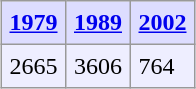<table align="center" rules="all" cellspacing="0" cellpadding="5" style="border: 1px solid #999">
<tr bgcolor="#DDDDFF">
<th><a href='#'>1979</a></th>
<th><a href='#'>1989</a></th>
<th><a href='#'>2002</a></th>
</tr>
<tr bgcolor="#EEEEFF">
<td>2665</td>
<td>3606</td>
<td>764</td>
</tr>
</table>
